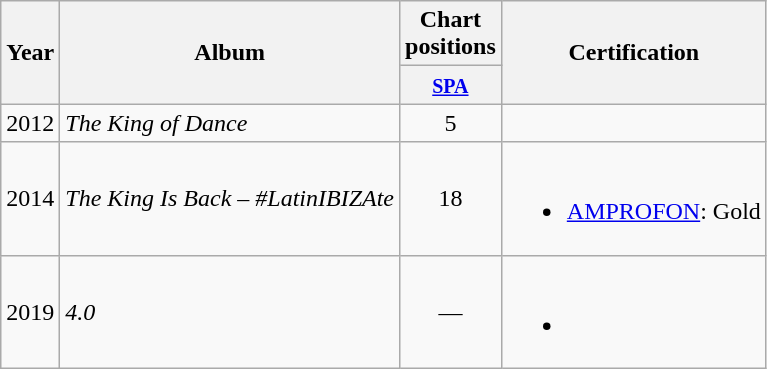<table class="wikitable">
<tr>
<th rowspan="2">Year</th>
<th rowspan="2">Album</th>
<th colspan="1">Chart positions</th>
<th rowspan="2">Certification</th>
</tr>
<tr>
<th width="20"><small><a href='#'>SPA</a><br></small></th>
</tr>
<tr>
<td>2012</td>
<td><em>The King of Dance</em></td>
<td align="center">5</td>
<td align="center"></td>
</tr>
<tr>
<td>2014</td>
<td><em>The King Is Back – #LatinIBIZAte</em></td>
<td align="center">18</td>
<td align="center"><br><ul><li><a href='#'>AMPROFON</a>: Gold</li></ul></td>
</tr>
<tr>
<td>2019</td>
<td><em>4.0</em></td>
<td align="center">—</td>
<td align="center"><br><ul><li></li></ul></td>
</tr>
</table>
